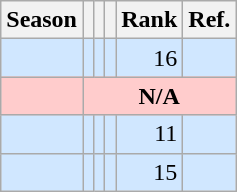<table class="wikitable plainrowheaders sortable">
<tr>
<th scope=col>Season</th>
<th scope=col></th>
<th scope=col></th>
<th scope=col></th>
<th scope=col>Rank</th>
<th scope=col class="unsortable">Ref.</th>
</tr>
<tr style="background-color: #D0E7FF">
<th scope=row style="background-color: #D0E7FF" align=right></th>
<td align=right></td>
<td align=right></td>
<td align=right></td>
<td align=right>16</td>
<td align=center></td>
</tr>
<tr style="background-color: #FFCCCC">
<th scope=row style="background-color: #FFCCCC" align=right></th>
<th colspan="5" style="background-color: #FFCCCC">N/A</th>
</tr>
<tr style="background-color: #D0E7FF">
<th scope=row style="background-color: #D0E7FF" align=right></th>
<td align=right></td>
<td align="right"></td>
<td align=right></td>
<td align=right>11</td>
<td align=center></td>
</tr>
<tr style="background-color: #D0E7FF">
<th scope=row style="background-color: #D0E7FF" align=right></th>
<td align=right></td>
<td align=right></td>
<td align=right></td>
<td align=right>15</td>
<td align=center></td>
</tr>
</table>
